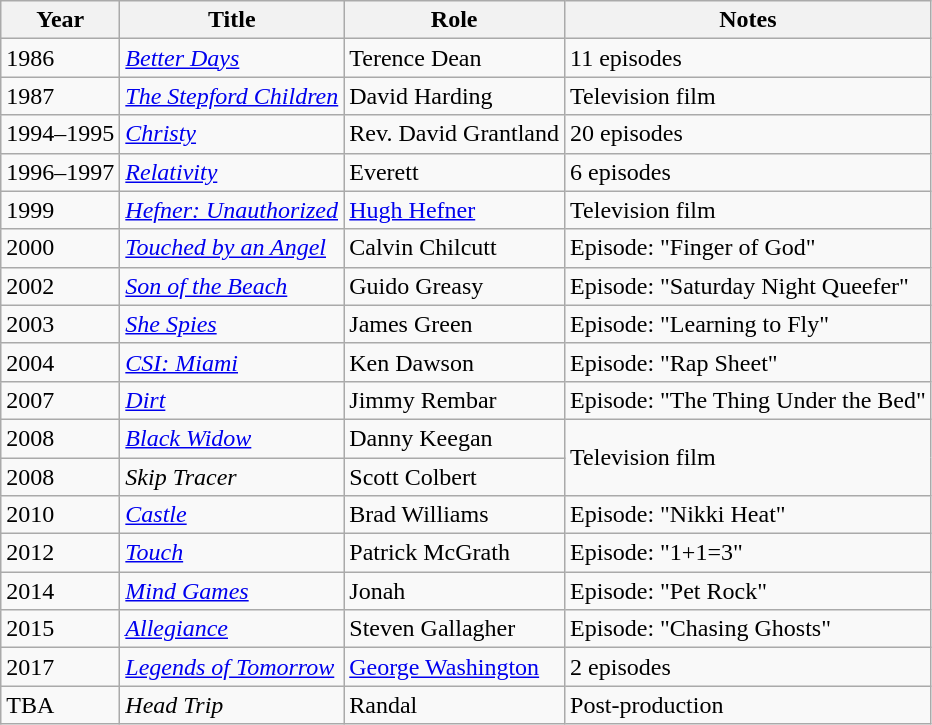<table class="wikitable sortable">
<tr>
<th>Year</th>
<th>Title</th>
<th>Role</th>
<th>Notes</th>
</tr>
<tr>
<td>1986</td>
<td><a href='#'><em>Better Days</em></a></td>
<td>Terence Dean</td>
<td>11 episodes</td>
</tr>
<tr>
<td>1987</td>
<td><em><a href='#'>The Stepford Children</a></em></td>
<td>David Harding</td>
<td>Television film</td>
</tr>
<tr>
<td>1994–1995</td>
<td><a href='#'><em>Christy</em></a></td>
<td>Rev. David Grantland</td>
<td>20 episodes</td>
</tr>
<tr>
<td>1996–1997</td>
<td><a href='#'><em>Relativity</em></a></td>
<td>Everett</td>
<td>6 episodes</td>
</tr>
<tr>
<td>1999</td>
<td><em><a href='#'>Hefner: Unauthorized</a></em></td>
<td><a href='#'>Hugh Hefner</a></td>
<td>Television film</td>
</tr>
<tr>
<td>2000</td>
<td><em><a href='#'>Touched by an Angel</a></em></td>
<td>Calvin Chilcutt</td>
<td>Episode: "Finger of God"</td>
</tr>
<tr>
<td>2002</td>
<td><em><a href='#'>Son of the Beach</a></em></td>
<td>Guido Greasy</td>
<td>Episode: "Saturday Night Queefer"</td>
</tr>
<tr>
<td>2003</td>
<td><em><a href='#'>She Spies</a></em></td>
<td>James Green</td>
<td>Episode: "Learning to Fly"</td>
</tr>
<tr>
<td>2004</td>
<td><em><a href='#'>CSI: Miami</a></em></td>
<td>Ken Dawson</td>
<td>Episode: "Rap Sheet"</td>
</tr>
<tr>
<td>2007</td>
<td><a href='#'><em>Dirt</em></a></td>
<td>Jimmy Rembar</td>
<td>Episode: "The Thing Under the Bed"</td>
</tr>
<tr>
<td>2008</td>
<td><a href='#'><em>Black Widow</em></a></td>
<td>Danny Keegan</td>
<td rowspan="2">Television film</td>
</tr>
<tr>
<td>2008</td>
<td><em>Skip Tracer</em></td>
<td>Scott Colbert</td>
</tr>
<tr>
<td>2010</td>
<td><a href='#'><em>Castle</em></a></td>
<td>Brad Williams</td>
<td>Episode: "Nikki Heat"</td>
</tr>
<tr>
<td>2012</td>
<td><a href='#'><em>Touch</em></a></td>
<td>Patrick McGrath</td>
<td>Episode: "1+1=3"</td>
</tr>
<tr>
<td>2014</td>
<td><a href='#'><em>Mind Games</em></a></td>
<td>Jonah</td>
<td>Episode: "Pet Rock"</td>
</tr>
<tr>
<td>2015</td>
<td><a href='#'><em>Allegiance</em></a></td>
<td>Steven Gallagher</td>
<td>Episode: "Chasing Ghosts"</td>
</tr>
<tr>
<td>2017</td>
<td><em><a href='#'>Legends of Tomorrow</a></em></td>
<td><a href='#'>George Washington</a></td>
<td>2 episodes</td>
</tr>
<tr>
<td>TBA</td>
<td><em>Head Trip</em></td>
<td>Randal</td>
<td>Post-production</td>
</tr>
</table>
